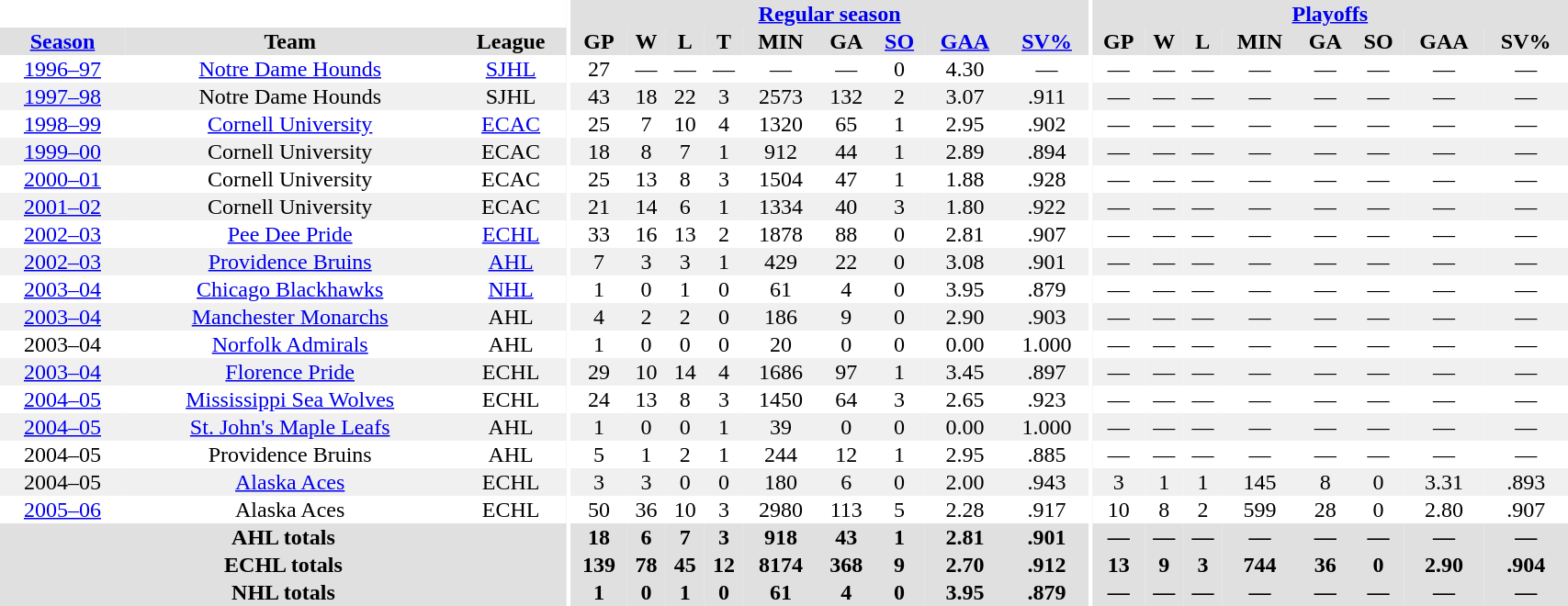<table border="0" cellpadding="1" cellspacing="0" style="width:90%; text-align:center;">
<tr bgcolor="#e0e0e0">
<th colspan="3" bgcolor="#ffffff"></th>
<th rowspan="99" bgcolor="#ffffff"></th>
<th colspan="9" bgcolor="#e0e0e0"><a href='#'>Regular season</a></th>
<th rowspan="99" bgcolor="#ffffff"></th>
<th colspan="8" bgcolor="#e0e0e0"><a href='#'>Playoffs</a></th>
</tr>
<tr bgcolor="#e0e0e0">
<th><a href='#'>Season</a></th>
<th>Team</th>
<th>League</th>
<th>GP</th>
<th>W</th>
<th>L</th>
<th>T</th>
<th>MIN</th>
<th>GA</th>
<th><a href='#'>SO</a></th>
<th><a href='#'>GAA</a></th>
<th><a href='#'>SV%</a></th>
<th>GP</th>
<th>W</th>
<th>L</th>
<th>MIN</th>
<th>GA</th>
<th>SO</th>
<th>GAA</th>
<th>SV%</th>
</tr>
<tr>
<td><a href='#'>1996–97</a></td>
<td><a href='#'>Notre Dame Hounds</a></td>
<td><a href='#'>SJHL</a></td>
<td>27</td>
<td>—</td>
<td>—</td>
<td>—</td>
<td>—</td>
<td>—</td>
<td>0</td>
<td>4.30</td>
<td>—</td>
<td>—</td>
<td>—</td>
<td>—</td>
<td>—</td>
<td>—</td>
<td>—</td>
<td>—</td>
<td>—</td>
</tr>
<tr bgcolor="#f0f0f0">
<td><a href='#'>1997–98</a></td>
<td>Notre Dame Hounds</td>
<td>SJHL</td>
<td>43</td>
<td>18</td>
<td>22</td>
<td>3</td>
<td>2573</td>
<td>132</td>
<td>2</td>
<td>3.07</td>
<td>.911</td>
<td>—</td>
<td>—</td>
<td>—</td>
<td>—</td>
<td>—</td>
<td>—</td>
<td>—</td>
<td>—</td>
</tr>
<tr>
<td><a href='#'>1998–99</a></td>
<td><a href='#'>Cornell University</a></td>
<td><a href='#'>ECAC</a></td>
<td>25</td>
<td>7</td>
<td>10</td>
<td>4</td>
<td>1320</td>
<td>65</td>
<td>1</td>
<td>2.95</td>
<td>.902</td>
<td>—</td>
<td>—</td>
<td>—</td>
<td>—</td>
<td>—</td>
<td>—</td>
<td>—</td>
<td>—</td>
</tr>
<tr bgcolor="#f0f0f0">
<td><a href='#'>1999–00</a></td>
<td>Cornell University</td>
<td>ECAC</td>
<td>18</td>
<td>8</td>
<td>7</td>
<td>1</td>
<td>912</td>
<td>44</td>
<td>1</td>
<td>2.89</td>
<td>.894</td>
<td>—</td>
<td>—</td>
<td>—</td>
<td>—</td>
<td>—</td>
<td>—</td>
<td>—</td>
<td>—</td>
</tr>
<tr>
<td><a href='#'>2000–01</a></td>
<td>Cornell University</td>
<td>ECAC</td>
<td>25</td>
<td>13</td>
<td>8</td>
<td>3</td>
<td>1504</td>
<td>47</td>
<td>1</td>
<td>1.88</td>
<td>.928</td>
<td>—</td>
<td>—</td>
<td>—</td>
<td>—</td>
<td>—</td>
<td>—</td>
<td>—</td>
<td>—</td>
</tr>
<tr bgcolor="#f0f0f0">
<td><a href='#'>2001–02</a></td>
<td>Cornell University</td>
<td>ECAC</td>
<td>21</td>
<td>14</td>
<td>6</td>
<td>1</td>
<td>1334</td>
<td>40</td>
<td>3</td>
<td>1.80</td>
<td>.922</td>
<td>—</td>
<td>—</td>
<td>—</td>
<td>—</td>
<td>—</td>
<td>—</td>
<td>—</td>
<td>—</td>
</tr>
<tr>
<td><a href='#'>2002–03</a></td>
<td><a href='#'>Pee Dee Pride</a></td>
<td><a href='#'>ECHL</a></td>
<td>33</td>
<td>16</td>
<td>13</td>
<td>2</td>
<td>1878</td>
<td>88</td>
<td>0</td>
<td>2.81</td>
<td>.907</td>
<td>—</td>
<td>—</td>
<td>—</td>
<td>—</td>
<td>—</td>
<td>—</td>
<td>—</td>
<td>—</td>
</tr>
<tr bgcolor="#f0f0f0">
<td><a href='#'>2002–03</a></td>
<td><a href='#'>Providence Bruins</a></td>
<td><a href='#'>AHL</a></td>
<td>7</td>
<td>3</td>
<td>3</td>
<td>1</td>
<td>429</td>
<td>22</td>
<td>0</td>
<td>3.08</td>
<td>.901</td>
<td>—</td>
<td>—</td>
<td>—</td>
<td>—</td>
<td>—</td>
<td>—</td>
<td>—</td>
<td>—</td>
</tr>
<tr>
<td><a href='#'>2003–04</a></td>
<td><a href='#'>Chicago Blackhawks</a></td>
<td><a href='#'>NHL</a></td>
<td>1</td>
<td>0</td>
<td>1</td>
<td>0</td>
<td>61</td>
<td>4</td>
<td>0</td>
<td>3.95</td>
<td>.879</td>
<td>—</td>
<td>—</td>
<td>—</td>
<td>—</td>
<td>—</td>
<td>—</td>
<td>—</td>
<td>—</td>
</tr>
<tr bgcolor="#f0f0f0">
<td><a href='#'>2003–04</a></td>
<td><a href='#'>Manchester Monarchs</a></td>
<td>AHL</td>
<td>4</td>
<td>2</td>
<td>2</td>
<td>0</td>
<td>186</td>
<td>9</td>
<td>0</td>
<td>2.90</td>
<td>.903</td>
<td>—</td>
<td>—</td>
<td>—</td>
<td>—</td>
<td>—</td>
<td>—</td>
<td>—</td>
<td>—</td>
</tr>
<tr>
<td>2003–04</td>
<td><a href='#'>Norfolk Admirals</a></td>
<td>AHL</td>
<td>1</td>
<td>0</td>
<td>0</td>
<td>0</td>
<td>20</td>
<td>0</td>
<td>0</td>
<td>0.00</td>
<td>1.000</td>
<td>—</td>
<td>—</td>
<td>—</td>
<td>—</td>
<td>—</td>
<td>—</td>
<td>—</td>
<td>—</td>
</tr>
<tr bgcolor="#f0f0f0">
<td><a href='#'>2003–04</a></td>
<td><a href='#'>Florence Pride</a></td>
<td>ECHL</td>
<td>29</td>
<td>10</td>
<td>14</td>
<td>4</td>
<td>1686</td>
<td>97</td>
<td>1</td>
<td>3.45</td>
<td>.897</td>
<td>—</td>
<td>—</td>
<td>—</td>
<td>—</td>
<td>—</td>
<td>—</td>
<td>—</td>
<td>—</td>
</tr>
<tr>
<td><a href='#'>2004–05</a></td>
<td><a href='#'>Mississippi Sea Wolves</a></td>
<td>ECHL</td>
<td>24</td>
<td>13</td>
<td>8</td>
<td>3</td>
<td>1450</td>
<td>64</td>
<td>3</td>
<td>2.65</td>
<td>.923</td>
<td>—</td>
<td>—</td>
<td>—</td>
<td>—</td>
<td>—</td>
<td>—</td>
<td>—</td>
<td>—</td>
</tr>
<tr bgcolor="#f0f0f0">
<td><a href='#'>2004–05</a></td>
<td><a href='#'>St. John's Maple Leafs</a></td>
<td>AHL</td>
<td>1</td>
<td>0</td>
<td>0</td>
<td>1</td>
<td>39</td>
<td>0</td>
<td>0</td>
<td>0.00</td>
<td>1.000</td>
<td>—</td>
<td>—</td>
<td>—</td>
<td>—</td>
<td>—</td>
<td>—</td>
<td>—</td>
<td>—</td>
</tr>
<tr>
<td>2004–05</td>
<td>Providence Bruins</td>
<td>AHL</td>
<td>5</td>
<td>1</td>
<td>2</td>
<td>1</td>
<td>244</td>
<td>12</td>
<td>1</td>
<td>2.95</td>
<td>.885</td>
<td>—</td>
<td>—</td>
<td>—</td>
<td>—</td>
<td>—</td>
<td>—</td>
<td>—</td>
<td>—</td>
</tr>
<tr bgcolor="#f0f0f0">
<td>2004–05</td>
<td><a href='#'>Alaska Aces</a></td>
<td>ECHL</td>
<td>3</td>
<td>3</td>
<td>0</td>
<td>0</td>
<td>180</td>
<td>6</td>
<td>0</td>
<td>2.00</td>
<td>.943</td>
<td>3</td>
<td>1</td>
<td>1</td>
<td>145</td>
<td>8</td>
<td>0</td>
<td>3.31</td>
<td>.893</td>
</tr>
<tr>
<td><a href='#'>2005–06</a></td>
<td>Alaska Aces</td>
<td>ECHL</td>
<td>50</td>
<td>36</td>
<td>10</td>
<td>3</td>
<td>2980</td>
<td>113</td>
<td>5</td>
<td>2.28</td>
<td>.917</td>
<td>10</td>
<td>8</td>
<td>2</td>
<td>599</td>
<td>28</td>
<td>0</td>
<td>2.80</td>
<td>.907</td>
</tr>
<tr bgcolor="#e0e0e0">
<th colspan=3>AHL totals</th>
<th>18</th>
<th>6</th>
<th>7</th>
<th>3</th>
<th>918</th>
<th>43</th>
<th>1</th>
<th>2.81</th>
<th>.901</th>
<th>—</th>
<th>—</th>
<th>—</th>
<th>—</th>
<th>—</th>
<th>—</th>
<th>—</th>
<th>—</th>
</tr>
<tr bgcolor="#e0e0e0">
<th colspan=3>ECHL totals</th>
<th>139</th>
<th>78</th>
<th>45</th>
<th>12</th>
<th>8174</th>
<th>368</th>
<th>9</th>
<th>2.70</th>
<th>.912</th>
<th>13</th>
<th>9</th>
<th>3</th>
<th>744</th>
<th>36</th>
<th>0</th>
<th>2.90</th>
<th>.904</th>
</tr>
<tr bgcolor="#e0e0e0">
<th colspan=3>NHL totals</th>
<th>1</th>
<th>0</th>
<th>1</th>
<th>0</th>
<th>61</th>
<th>4</th>
<th>0</th>
<th>3.95</th>
<th>.879</th>
<th>—</th>
<th>—</th>
<th>—</th>
<th>—</th>
<th>—</th>
<th>—</th>
<th>—</th>
<th>—</th>
</tr>
</table>
